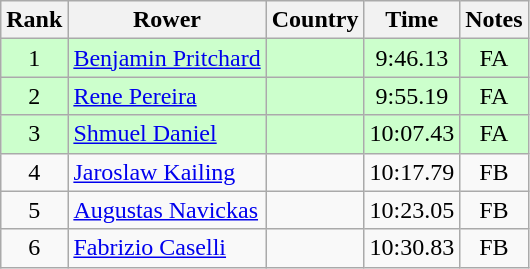<table class="wikitable" style="text-align:center">
<tr>
<th>Rank</th>
<th>Rower</th>
<th>Country</th>
<th>Time</th>
<th>Notes</th>
</tr>
<tr bgcolor=ccffcc>
<td>1</td>
<td align="left"><a href='#'>Benjamin Pritchard</a></td>
<td align="left"></td>
<td>9:46.13</td>
<td>FA</td>
</tr>
<tr bgcolor=ccffcc>
<td>2</td>
<td align="left"><a href='#'>Rene Pereira</a></td>
<td align="left"></td>
<td>9:55.19</td>
<td>FA</td>
</tr>
<tr bgcolor=ccffcc>
<td>3</td>
<td align="left"><a href='#'>Shmuel Daniel</a></td>
<td align="left"></td>
<td>10:07.43</td>
<td>FA</td>
</tr>
<tr>
<td>4</td>
<td align="left"><a href='#'>Jaroslaw Kailing</a></td>
<td align="left"></td>
<td>10:17.79</td>
<td>FB</td>
</tr>
<tr>
<td>5</td>
<td align="left"><a href='#'>Augustas Navickas</a></td>
<td align="left"></td>
<td>10:23.05</td>
<td>FB</td>
</tr>
<tr>
<td>6</td>
<td align="left"><a href='#'>Fabrizio Caselli</a></td>
<td align="left"></td>
<td>10:30.83</td>
<td>FB</td>
</tr>
</table>
